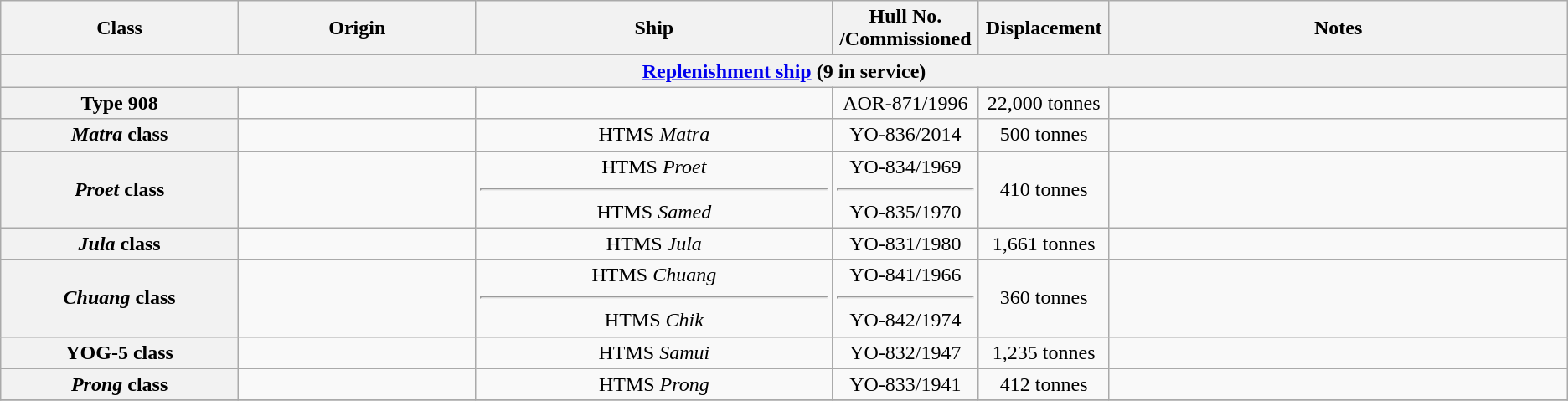<table class="wikitable">
<tr>
<th style="text-align:centre; width:14%;">Class</th>
<th style="text-align:centre; width:14%;">Origin</th>
<th style="text-align:centre; width:21%;">Ship</th>
<th style="text-align:center; width:4%;">Hull No.<br>/Commissioned</th>
<th style="text-align:centre; width:4%;">Displacement</th>
<th style="text-align:centre; width:27%;">Notes</th>
</tr>
<tr>
<th colspan="7"><a href='#'>Replenishment ship</a> (9 in service)</th>
</tr>
<tr>
<th style="text-align:centre;">Type 908</th>
<td></td>
<td ! style="text-align:center;"></td>
<td ! style="text-align:center;">AOR-871/1996</td>
<td ! style="text-align:center;">22,000 tonnes</td>
<td></td>
</tr>
<tr>
<th style="text-align:centre;"><em>Matra</em> class</th>
<td></td>
<td ! style="text-align:center;">HTMS <em>Matra</em></td>
<td ! style="text-align:center;">YO-836/2014</td>
<td ! style="text-align:center;">500 tonnes</td>
<td></td>
</tr>
<tr>
<th style="text-align:centre;"><em>Proet</em> class</th>
<td></td>
<td ! style="text-align:center;">HTMS <em>Proet</em><hr>HTMS <em>Samed</em></td>
<td ! style="text-align:center;">YO-834/1969<hr>YO-835/1970</td>
<td ! style="text-align:center;">410 tonnes</td>
<td></td>
</tr>
<tr>
<th style="text-align:centre;"><em>Jula</em> class</th>
<td></td>
<td ! style="text-align:center;">HTMS <em>Jula</em></td>
<td ! style="text-align:center;">YO-831/1980</td>
<td ! style="text-align:center;">1,661 tonnes</td>
<td></td>
</tr>
<tr>
<th style="text-align:centre;"><em>Chuang</em> class</th>
<td></td>
<td ! style="text-align:center;">HTMS <em>Chuang</em><hr>HTMS <em>Chik</em></td>
<td ! style="text-align:center;">YO-841/1966<hr>YO-842/1974</td>
<td ! style="text-align:center;">360 tonnes</td>
<td></td>
</tr>
<tr>
<th style="text-align:centre;">YOG-5 class</th>
<td></td>
<td ! style="text-align:center;">HTMS <em>Samui</em></td>
<td ! style="text-align:center;">YO-832/1947</td>
<td ! style="text-align:center;">1,235 tonnes</td>
<td></td>
</tr>
<tr>
<th style="text-align:centre;"><em>Prong</em> class</th>
<td></td>
<td ! style="text-align:center;">HTMS <em>Prong</em></td>
<td ! style="text-align:center;">YO-833/1941</td>
<td ! style="text-align:center;">412 tonnes</td>
<td></td>
</tr>
<tr>
</tr>
</table>
